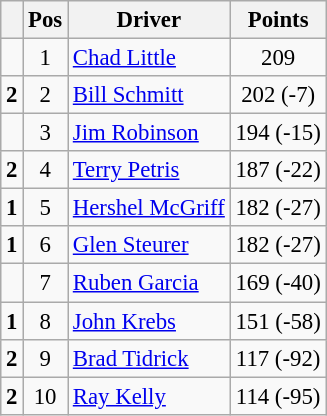<table class="wikitable" style="font-size: 95%;">
<tr>
<th></th>
<th>Pos</th>
<th>Driver</th>
<th>Points</th>
</tr>
<tr>
<td align="left"></td>
<td style="text-align:center;">1</td>
<td><a href='#'>Chad Little</a></td>
<td style="text-align:center;">209</td>
</tr>
<tr>
<td align="left"> <strong>2</strong></td>
<td style="text-align:center;">2</td>
<td><a href='#'>Bill Schmitt</a></td>
<td style="text-align:center;">202 (-7)</td>
</tr>
<tr>
<td align="left"></td>
<td style="text-align:center;">3</td>
<td><a href='#'>Jim Robinson</a></td>
<td style="text-align:center;">194 (-15)</td>
</tr>
<tr>
<td align="left"> <strong>2</strong></td>
<td style="text-align:center;">4</td>
<td><a href='#'>Terry Petris</a></td>
<td style="text-align:center;">187 (-22)</td>
</tr>
<tr>
<td align="left"> <strong>1</strong></td>
<td style="text-align:center;">5</td>
<td><a href='#'>Hershel McGriff</a></td>
<td style="text-align:center;">182 (-27)</td>
</tr>
<tr>
<td align="left"> <strong>1</strong></td>
<td style="text-align:center;">6</td>
<td><a href='#'>Glen Steurer</a></td>
<td style="text-align:center;">182 (-27)</td>
</tr>
<tr>
<td align="left"></td>
<td style="text-align:center;">7</td>
<td><a href='#'>Ruben Garcia</a></td>
<td style="text-align:center;">169 (-40)</td>
</tr>
<tr>
<td align="left"> <strong>1</strong></td>
<td style="text-align:center;">8</td>
<td><a href='#'>John Krebs</a></td>
<td style="text-align:center;">151 (-58)</td>
</tr>
<tr>
<td align="left"> <strong>2</strong></td>
<td style="text-align:center;">9</td>
<td><a href='#'>Brad Tidrick</a></td>
<td style="text-align:center;">117 (-92)</td>
</tr>
<tr>
<td align="left"> <strong>2</strong></td>
<td style="text-align:center;">10</td>
<td><a href='#'>Ray Kelly</a></td>
<td style="text-align:center;">114 (-95)</td>
</tr>
</table>
